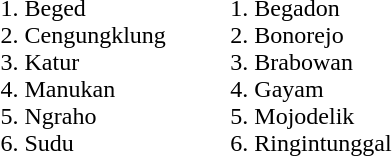<table class=style="margin:0 auto; background:none;">
<tr>
<td style="padding-right:0;"><br><ol>
<li>Beged</li>
<li>Cengungklung</li>
<li>Katur</li>
<li>Manukan</li>
<li>Ngraho</li>
<li>Sudu</li>
</ol></td>
<td style=class="toccolours"></td>
<td></td>
<td></td>
<td></td>
<td><br><ol>
<li>Begadon</li>
<li>Bonorejo</li>
<li>Brabowan</li>
<li>Gayam</li>
<li>Mojodelik</li>
<li>Ringintunggal</li>
</ol></td>
</tr>
</table>
